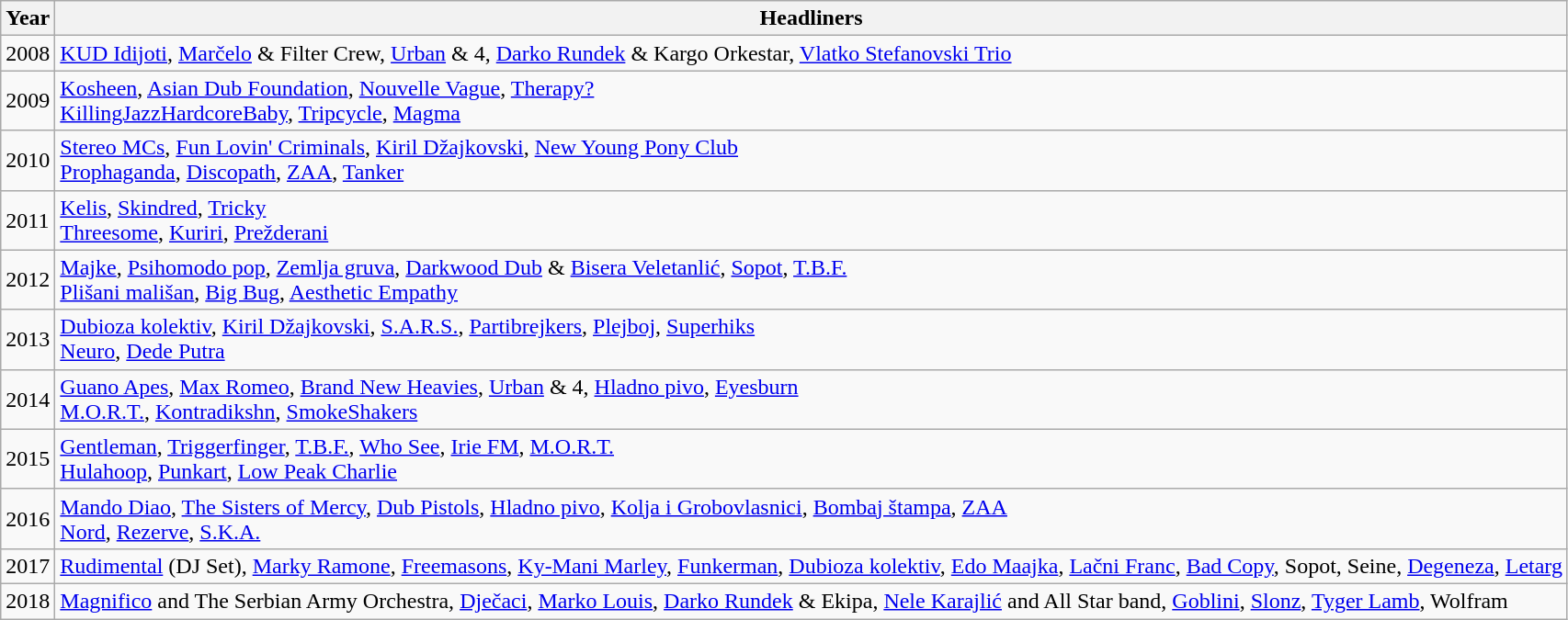<table class="wikitable">
<tr>
<th>Year</th>
<th>Headliners</th>
</tr>
<tr>
<td>2008</td>
<td><a href='#'>KUD Idijoti</a>, <a href='#'>Marčelo</a> & Filter Crew, <a href='#'>Urban</a> & 4, <a href='#'>Darko Rundek</a> & Kargo Orkestar, <a href='#'>Vlatko Stefanovski Trio</a></td>
</tr>
<tr>
<td>2009</td>
<td><a href='#'>Kosheen</a>, <a href='#'>Asian Dub Foundation</a>, <a href='#'>Nouvelle Vague</a>, <a href='#'>Therapy?</a><br><a href='#'>KillingJazzHardcoreBaby</a>, <a href='#'>Tripcycle</a>, <a href='#'>Magma</a></td>
</tr>
<tr>
<td>2010</td>
<td><a href='#'>Stereo MCs</a>, <a href='#'>Fun Lovin' Criminals</a>, <a href='#'>Kiril Džajkovski</a>, <a href='#'>New Young Pony Club</a><br><a href='#'>Prophaganda</a>, <a href='#'>Discopath</a>, <a href='#'>ZAA</a>, <a href='#'>Tanker</a></td>
</tr>
<tr>
<td>2011</td>
<td><a href='#'>Kelis</a>, <a href='#'>Skindred</a>, <a href='#'>Tricky</a><br><a href='#'>Threesome</a>, <a href='#'>Kuriri</a>, <a href='#'>Prežderani</a></td>
</tr>
<tr>
<td>2012</td>
<td><a href='#'>Majke</a>, <a href='#'>Psihomodo pop</a>, <a href='#'>Zemlja gruva</a>, <a href='#'>Darkwood Dub</a> & <a href='#'>Bisera Veletanlić</a>, <a href='#'>Sopot</a>, <a href='#'>T.B.F.</a><br><a href='#'>Plišani mališan</a>, <a href='#'>Big Bug</a>, <a href='#'>Aesthetic Empathy</a></td>
</tr>
<tr>
<td>2013</td>
<td><a href='#'>Dubioza kolektiv</a>, <a href='#'>Kiril Džajkovski</a>, <a href='#'>S.A.R.S.</a>, <a href='#'>Partibrejkers</a>, <a href='#'>Plejboj</a>, <a href='#'>Superhiks</a><br><a href='#'>Neuro</a>, <a href='#'>Dede Putra</a></td>
</tr>
<tr>
<td>2014</td>
<td><a href='#'>Guano Apes</a>, <a href='#'>Max Romeo</a>, <a href='#'>Brand New Heavies</a>, <a href='#'>Urban</a> & 4, <a href='#'>Hladno pivo</a>, <a href='#'>Eyesburn</a><br><a href='#'>M.O.R.T.</a>, <a href='#'>Kontradikshn</a>, <a href='#'>SmokeShakers</a></td>
</tr>
<tr>
<td>2015</td>
<td><a href='#'>Gentleman</a>, <a href='#'>Triggerfinger</a>, <a href='#'>T.B.F.</a>, <a href='#'>Who See</a>, <a href='#'>Irie FM</a>, <a href='#'>M.O.R.T.</a><br><a href='#'>Hulahoop</a>, <a href='#'>Punkart</a>, <a href='#'>Low Peak Charlie</a></td>
</tr>
<tr>
<td>2016</td>
<td><a href='#'>Mando Diao</a>, <a href='#'>The Sisters of Mercy</a>, <a href='#'>Dub Pistols</a>, <a href='#'>Hladno pivo</a>, <a href='#'>Kolja i Grobovlasnici</a>, <a href='#'>Bombaj štampa</a>, <a href='#'>ZAA</a><br><a href='#'>Nord</a>, <a href='#'>Rezerve</a>, <a href='#'>S.K.A.</a></td>
</tr>
<tr>
<td>2017</td>
<td><a href='#'>Rudimental</a> (DJ Set), <a href='#'>Marky Ramone</a>, <a href='#'>Freemasons</a>, <a href='#'>Ky-Mani Marley</a>, <a href='#'>Funkerman</a>, <a href='#'>Dubioza kolektiv</a>, <a href='#'>Edo Maajka</a>, <a href='#'>Lačni Franc</a>, <a href='#'>Bad Copy</a>, Sopot, Seine, <a href='#'>Degeneza</a>, <a href='#'>Letarg</a></td>
</tr>
<tr>
<td>2018</td>
<td><a href='#'>Magnifico</a> and The Serbian Army Orchestra, <a href='#'>Dječaci</a>, <a href='#'>Marko Louis</a>, <a href='#'>Darko Rundek</a> & Ekipa, <a href='#'>Nele Karajlić</a> and All Star band, <a href='#'>Goblini</a>, <a href='#'>Slonz</a>, <a href='#'>Tyger Lamb</a>, Wolfram</td>
</tr>
</table>
